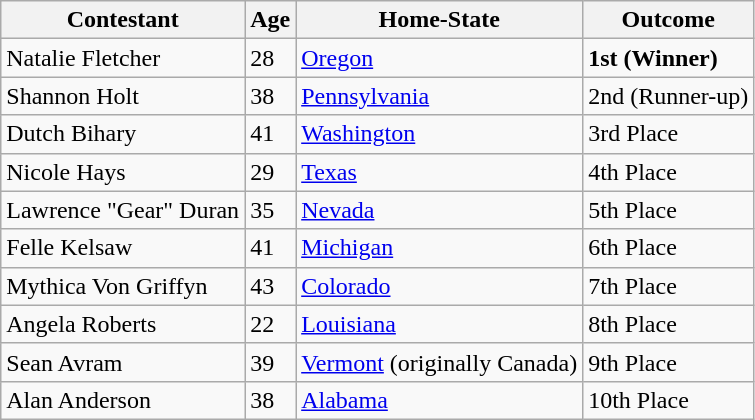<table class="wikitable sortable">
<tr>
<th>Contestant</th>
<th>Age</th>
<th>Home-State</th>
<th>Outcome</th>
</tr>
<tr>
<td>Natalie Fletcher</td>
<td>28</td>
<td><a href='#'>Oregon</a></td>
<td><strong>1st (Winner)</strong></td>
</tr>
<tr>
<td>Shannon Holt</td>
<td>38</td>
<td><a href='#'>Pennsylvania</a></td>
<td>2nd (Runner-up)</td>
</tr>
<tr>
<td>Dutch Bihary</td>
<td>41</td>
<td><a href='#'>Washington</a></td>
<td>3rd Place</td>
</tr>
<tr>
<td>Nicole Hays</td>
<td>29</td>
<td><a href='#'>Texas</a></td>
<td>4th Place</td>
</tr>
<tr>
<td>Lawrence "Gear" Duran</td>
<td>35</td>
<td><a href='#'>Nevada</a></td>
<td>5th Place</td>
</tr>
<tr>
<td>Felle Kelsaw</td>
<td>41</td>
<td><a href='#'>Michigan</a></td>
<td>6th Place</td>
</tr>
<tr>
<td>Mythica Von Griffyn</td>
<td>43</td>
<td><a href='#'>Colorado</a></td>
<td>7th Place</td>
</tr>
<tr>
<td>Angela Roberts</td>
<td>22</td>
<td><a href='#'>Louisiana</a></td>
<td>8th Place</td>
</tr>
<tr>
<td>Sean Avram</td>
<td>39</td>
<td><a href='#'>Vermont</a> (originally Canada)</td>
<td>9th Place</td>
</tr>
<tr>
<td>Alan Anderson</td>
<td>38</td>
<td><a href='#'>Alabama</a></td>
<td>10th Place</td>
</tr>
</table>
